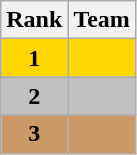<table class="wikitable" style="text-align:center">
<tr>
<th>Rank</th>
<th>Team</th>
</tr>
<tr bgcolor="gold">
<td><strong>1</strong></td>
<td align="left"></td>
</tr>
<tr bgcolor="silver">
<td><strong>2</strong></td>
<td align="left"></td>
</tr>
<tr bgcolor="#CC9966">
<td><strong>3</strong></td>
<td align="left"></td>
</tr>
</table>
